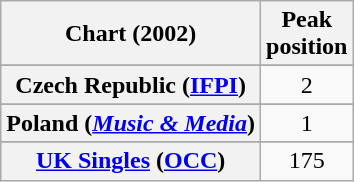<table class="wikitable sortable plainrowheaders" style="text-align:center">
<tr>
<th scope="col">Chart (2002)</th>
<th scope="col">Peak<br>position</th>
</tr>
<tr>
</tr>
<tr>
<th scope="row">Czech Republic (<a href='#'>IFPI</a>)</th>
<td>2</td>
</tr>
<tr>
</tr>
<tr>
</tr>
<tr>
</tr>
<tr>
</tr>
<tr>
</tr>
<tr>
<th scope="row">Poland (<em><a href='#'>Music & Media</a></em>)</th>
<td>1</td>
</tr>
<tr>
</tr>
<tr>
</tr>
<tr>
<th scope="row"><a href='#'>UK Singles</a> (<a href='#'>OCC</a>)</th>
<td>175</td>
</tr>
</table>
